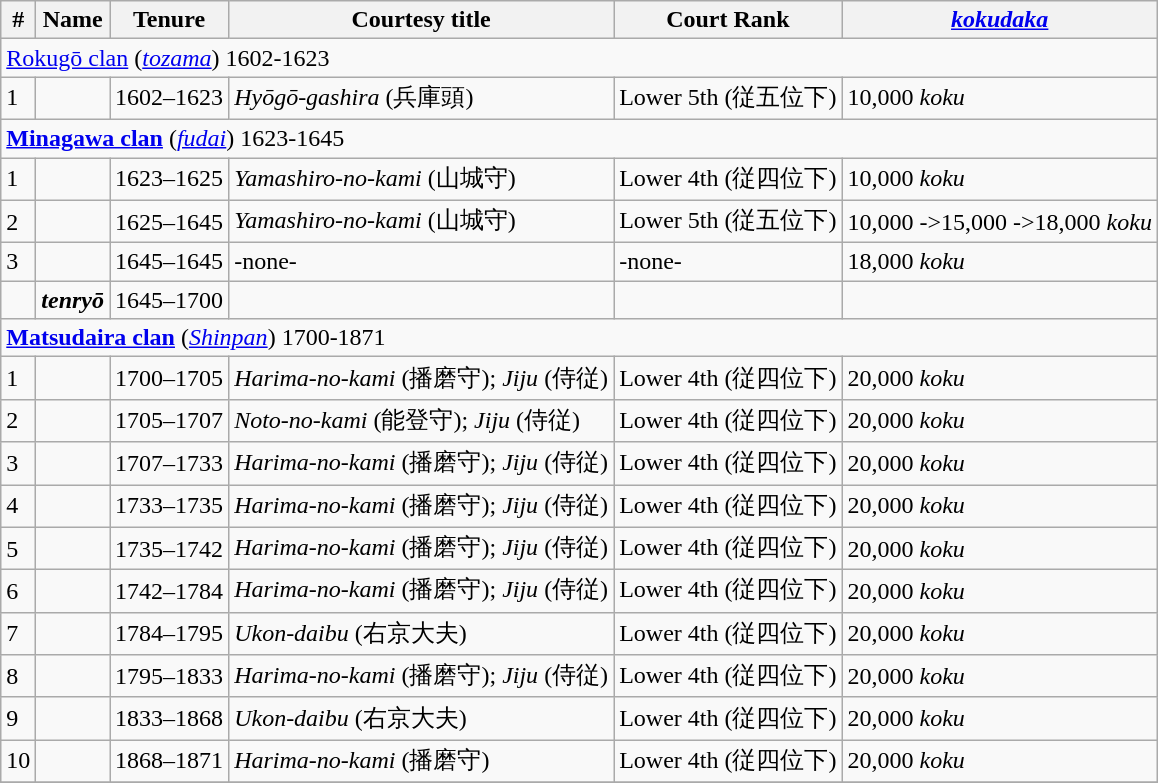<table class=wikitable>
<tr>
<th>#</th>
<th>Name</th>
<th>Tenure</th>
<th>Courtesy title</th>
<th>Court Rank</th>
<th><em><a href='#'>kokudaka</a></em></th>
</tr>
<tr>
<td colspan=6> <a href='#'>Rokugō clan</a> (<em><a href='#'>tozama</a></em>) 1602-1623</td>
</tr>
<tr>
<td>1</td>
<td></td>
<td>1602–1623</td>
<td><em>Hyōgō-gashira</em> (兵庫頭)</td>
<td>Lower 5th (従五位下)</td>
<td>10,000 <em>koku</em></td>
</tr>
<tr>
<td colspan=6> <strong><a href='#'>Minagawa clan</a></strong> (<em><a href='#'>fudai</a></em>) 1623-1645</td>
</tr>
<tr>
<td>1</td>
<td></td>
<td>1623–1625</td>
<td><em>Yamashiro-no-kami</em> (山城守)</td>
<td>Lower 4th (従四位下)</td>
<td>10,000 <em>koku</em></td>
</tr>
<tr>
<td>2</td>
<td></td>
<td>1625–1645</td>
<td><em>Yamashiro-no-kami</em> (山城守)</td>
<td>Lower 5th (従五位下)</td>
<td>10,000 ->15,000 ->18,000 <em>koku</em></td>
</tr>
<tr>
<td>3</td>
<td></td>
<td>1645–1645</td>
<td>-none-</td>
<td>-none-</td>
<td>18,000 <em>koku</em></td>
</tr>
<tr>
<td></td>
<td><strong><em>tenryō</em></strong></td>
<td>1645–1700</td>
<td></td>
<td></td>
<td></td>
</tr>
<tr>
<td colspan=6> <strong><a href='#'>Matsudaira clan</a></strong> (<em><a href='#'>Shinpan</a></em>) 1700-1871</td>
</tr>
<tr>
<td>1</td>
<td></td>
<td>1700–1705</td>
<td><em>Harima-no-kami</em> (播磨守); <em>Jiju</em> (侍従)</td>
<td>Lower 4th  (従四位下)</td>
<td>20,000 <em>koku</em></td>
</tr>
<tr>
<td>2</td>
<td></td>
<td>1705–1707</td>
<td><em>Noto-no-kami</em> (能登守); <em>Jiju</em> (侍従)</td>
<td>Lower 4th  (従四位下)</td>
<td>20,000 <em>koku</em></td>
</tr>
<tr>
<td>3</td>
<td></td>
<td>1707–1733</td>
<td><em>Harima-no-kami</em> (播磨守); <em>Jiju</em> (侍従)</td>
<td>Lower 4th  (従四位下)</td>
<td>20,000 <em>koku</em></td>
</tr>
<tr>
<td>4</td>
<td></td>
<td>1733–1735</td>
<td><em>Harima-no-kami</em> (播磨守); <em>Jiju</em> (侍従)</td>
<td>Lower 4th  (従四位下)</td>
<td>20,000 <em>koku</em></td>
</tr>
<tr>
<td>5</td>
<td></td>
<td>1735–1742</td>
<td><em>Harima-no-kami</em> (播磨守); <em>Jiju</em> (侍従)</td>
<td>Lower 4th  (従四位下)</td>
<td>20,000 <em>koku</em></td>
</tr>
<tr>
<td>6</td>
<td></td>
<td>1742–1784</td>
<td><em>Harima-no-kami</em> (播磨守); <em>Jiju</em> (侍従)</td>
<td>Lower 4th  (従四位下)</td>
<td>20,000 <em>koku</em></td>
</tr>
<tr>
<td>7</td>
<td></td>
<td>1784–1795</td>
<td><em>Ukon-daibu</em> (右京大夫)</td>
<td>Lower 4th  (従四位下)</td>
<td>20,000 <em>koku</em></td>
</tr>
<tr>
<td>8</td>
<td></td>
<td>1795–1833</td>
<td><em>Harima-no-kami</em> (播磨守); <em>Jiju</em> (侍従)</td>
<td>Lower 4th  (従四位下)</td>
<td>20,000 <em>koku</em></td>
</tr>
<tr>
<td>9</td>
<td></td>
<td>1833–1868</td>
<td><em>Ukon-daibu</em> (右京大夫)</td>
<td>Lower 4th  (従四位下)</td>
<td>20,000 <em>koku</em></td>
</tr>
<tr>
<td>10</td>
<td></td>
<td>1868–1871</td>
<td><em>Harima-no-kami</em> (播磨守)</td>
<td>Lower 4th  (従四位下)</td>
<td>20,000 <em>koku</em></td>
</tr>
<tr>
</tr>
</table>
